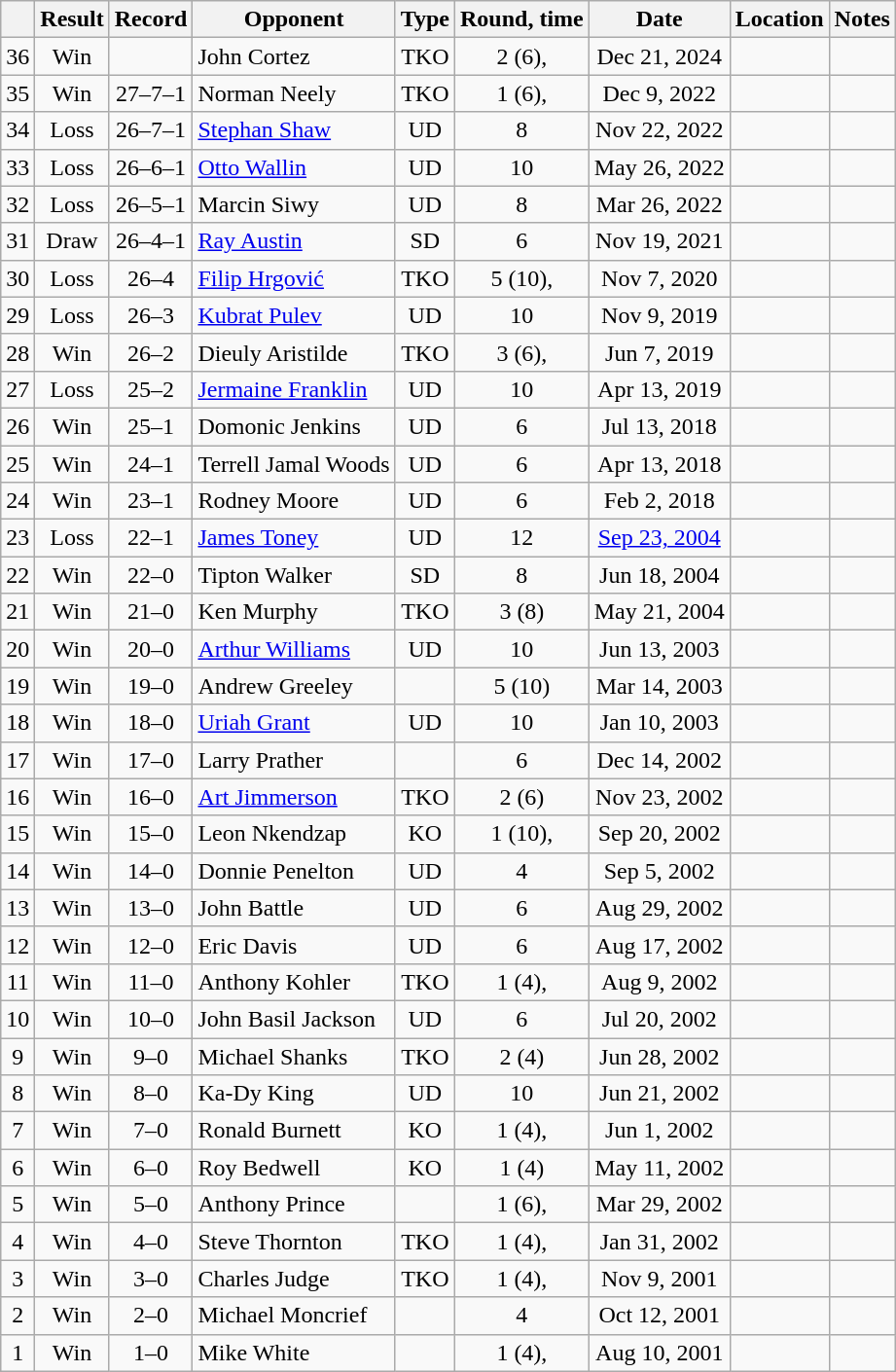<table class="wikitable" style="text-align:center">
<tr>
<th></th>
<th>Result</th>
<th>Record</th>
<th>Opponent</th>
<th>Type</th>
<th>Round, time</th>
<th>Date</th>
<th>Location</th>
<th>Notes</th>
</tr>
<tr>
<td>36</td>
<td>Win</td>
<td></td>
<td style="text-align:left;">John Cortez</td>
<td>TKO</td>
<td>2 (6), </td>
<td>Dec 21, 2024</td>
<td style="text-align:left;"></td>
<td></td>
</tr>
<tr>
<td>35</td>
<td>Win</td>
<td>27–7–1</td>
<td style="text-align:left;">Norman Neely</td>
<td>TKO</td>
<td>1 (6), </td>
<td>Dec 9, 2022</td>
<td style="text-align:left;"></td>
<td></td>
</tr>
<tr>
<td>34</td>
<td>Loss</td>
<td>26–7–1</td>
<td style="text-align:left;"><a href='#'>Stephan Shaw</a></td>
<td>UD</td>
<td>8</td>
<td>Nov 22, 2022</td>
<td style="text-align:left;"></td>
<td></td>
</tr>
<tr>
<td>33</td>
<td>Loss</td>
<td>26–6–1</td>
<td style="text-align:left;"><a href='#'>Otto Wallin</a></td>
<td>UD</td>
<td>10</td>
<td>May 26, 2022</td>
<td style="text-align:left;"></td>
<td></td>
</tr>
<tr>
<td>32</td>
<td>Loss</td>
<td>26–5–1</td>
<td style="text-align:left;">Marcin Siwy</td>
<td>UD</td>
<td>8</td>
<td>Mar 26, 2022</td>
<td style="text-align:left;"></td>
<td></td>
</tr>
<tr>
<td>31</td>
<td>Draw</td>
<td>26–4–1</td>
<td style="text-align:left;"><a href='#'>Ray Austin</a></td>
<td>SD</td>
<td>6</td>
<td>Nov 19, 2021</td>
<td style="text-align:left;"></td>
<td></td>
</tr>
<tr>
<td>30</td>
<td>Loss</td>
<td>26–4</td>
<td style="text-align:left;"><a href='#'>Filip Hrgović</a></td>
<td>TKO</td>
<td>5 (10), </td>
<td>Nov 7, 2020</td>
<td style="text-align:left;"></td>
<td style="text-align:left;"></td>
</tr>
<tr>
<td>29</td>
<td>Loss</td>
<td>26–3</td>
<td style="text-align:left;"><a href='#'>Kubrat Pulev</a></td>
<td>UD</td>
<td>10</td>
<td>Nov 9, 2019</td>
<td style="text-align:left;"></td>
<td style="text-align:left;"></td>
</tr>
<tr>
<td>28</td>
<td>Win</td>
<td>26–2</td>
<td style="text-align:left;">Dieuly Aristilde</td>
<td>TKO</td>
<td>3 (6), </td>
<td>Jun 7, 2019</td>
<td style="text-align:left;"></td>
<td style="text-align:left;"></td>
</tr>
<tr>
<td>27</td>
<td>Loss</td>
<td>25–2</td>
<td style="text-align:left;"><a href='#'>Jermaine Franklin</a></td>
<td>UD</td>
<td>10</td>
<td>Apr 13, 2019</td>
<td style="text-align:left;"></td>
<td style="text-align:left;"></td>
</tr>
<tr>
<td>26</td>
<td>Win</td>
<td>25–1</td>
<td style="text-align:left;">Domonic Jenkins</td>
<td>UD</td>
<td>6</td>
<td>Jul 13, 2018</td>
<td style="text-align:left;"></td>
<td style="text-align:left;"></td>
</tr>
<tr>
<td>25</td>
<td>Win</td>
<td>24–1</td>
<td style="text-align:left;">Terrell Jamal Woods</td>
<td>UD</td>
<td>6</td>
<td>Apr 13, 2018</td>
<td style="text-align:left;"></td>
<td style="text-align:left;"></td>
</tr>
<tr>
<td>24</td>
<td>Win</td>
<td>23–1</td>
<td style="text-align:left;">Rodney Moore</td>
<td>UD</td>
<td>6</td>
<td>Feb 2, 2018</td>
<td style="text-align:left;"></td>
<td style="text-align:left;"></td>
</tr>
<tr>
<td>23</td>
<td>Loss</td>
<td>22–1</td>
<td style="text-align:left;"><a href='#'>James Toney</a></td>
<td>UD</td>
<td>12</td>
<td><a href='#'>Sep 23, 2004</a></td>
<td style="text-align:left;"></td>
<td style="text-align:left;"></td>
</tr>
<tr>
<td>22</td>
<td>Win</td>
<td>22–0</td>
<td style="text-align:left;">Tipton Walker</td>
<td>SD</td>
<td>8</td>
<td>Jun 18, 2004</td>
<td style="text-align:left;"></td>
<td style="text-align:left;"></td>
</tr>
<tr>
<td>21</td>
<td>Win</td>
<td>21–0</td>
<td style="text-align:left;">Ken Murphy</td>
<td>TKO</td>
<td>3 (8)</td>
<td>May 21, 2004</td>
<td style="text-align:left;"></td>
<td style="text-align:left;"></td>
</tr>
<tr>
<td>20</td>
<td>Win</td>
<td>20–0</td>
<td style="text-align:left;"><a href='#'>Arthur Williams</a></td>
<td>UD</td>
<td>10</td>
<td>Jun 13, 2003</td>
<td style="text-align:left;"></td>
<td style="text-align:left;"></td>
</tr>
<tr>
<td>19</td>
<td>Win</td>
<td>19–0</td>
<td style="text-align:left;">Andrew Greeley</td>
<td></td>
<td>5 (10)</td>
<td>Mar 14, 2003</td>
<td style="text-align:left;"></td>
<td style="text-align:left;"></td>
</tr>
<tr>
<td>18</td>
<td>Win</td>
<td>18–0</td>
<td style="text-align:left;"><a href='#'>Uriah Grant</a></td>
<td>UD</td>
<td>10</td>
<td>Jan 10, 2003</td>
<td style="text-align:left;"></td>
<td></td>
</tr>
<tr>
<td>17</td>
<td>Win</td>
<td>17–0</td>
<td style="text-align:left;">Larry Prather</td>
<td></td>
<td>6</td>
<td>Dec 14, 2002</td>
<td style="text-align:left;"></td>
<td></td>
</tr>
<tr>
<td>16</td>
<td>Win</td>
<td>16–0</td>
<td style="text-align:left;"><a href='#'>Art Jimmerson</a></td>
<td>TKO</td>
<td>2 (6)</td>
<td>Nov 23, 2002</td>
<td style="text-align:left;"></td>
<td></td>
</tr>
<tr>
<td>15</td>
<td>Win</td>
<td>15–0</td>
<td style="text-align:left;">Leon Nkendzap</td>
<td>KO</td>
<td>1 (10), </td>
<td>Sep 20, 2002</td>
<td style="text-align:left;"></td>
<td style="text-align:left;"></td>
</tr>
<tr>
<td>14</td>
<td>Win</td>
<td>14–0</td>
<td style="text-align:left;">Donnie Penelton</td>
<td>UD</td>
<td>4</td>
<td>Sep 5, 2002</td>
<td style="text-align:left;"></td>
<td></td>
</tr>
<tr>
<td>13</td>
<td>Win</td>
<td>13–0</td>
<td style="text-align:left;">John Battle</td>
<td>UD</td>
<td>6</td>
<td>Aug 29, 2002</td>
<td style="text-align:left;"></td>
<td></td>
</tr>
<tr>
<td>12</td>
<td>Win</td>
<td>12–0</td>
<td style="text-align:left;">Eric Davis</td>
<td>UD</td>
<td>6</td>
<td>Aug 17, 2002</td>
<td style="text-align:left;"></td>
<td></td>
</tr>
<tr>
<td>11</td>
<td>Win</td>
<td>11–0</td>
<td style="text-align:left;">Anthony Kohler</td>
<td>TKO</td>
<td>1 (4), </td>
<td>Aug 9, 2002</td>
<td style="text-align:left;"></td>
<td></td>
</tr>
<tr>
<td>10</td>
<td>Win</td>
<td>10–0</td>
<td style="text-align:left;">John Basil Jackson</td>
<td>UD</td>
<td>6</td>
<td>Jul 20, 2002</td>
<td style="text-align:left;"></td>
<td></td>
</tr>
<tr>
<td>9</td>
<td>Win</td>
<td>9–0</td>
<td style="text-align:left;">Michael Shanks</td>
<td>TKO</td>
<td>2 (4)</td>
<td>Jun 28, 2002</td>
<td style="text-align:left;"></td>
<td></td>
</tr>
<tr>
<td>8</td>
<td>Win</td>
<td>8–0</td>
<td style="text-align:left;">Ka-Dy King</td>
<td>UD</td>
<td>10</td>
<td>Jun 21, 2002</td>
<td style="text-align:left;"></td>
<td style="text-align:left;"></td>
</tr>
<tr>
<td>7</td>
<td>Win</td>
<td>7–0</td>
<td style="text-align:left;">Ronald Burnett</td>
<td>KO</td>
<td>1 (4), </td>
<td>Jun 1, 2002</td>
<td style="text-align:left;"></td>
<td style="text-align:left;"></td>
</tr>
<tr>
<td>6</td>
<td>Win</td>
<td>6–0</td>
<td style="text-align:left;">Roy Bedwell</td>
<td>KO</td>
<td>1 (4)</td>
<td>May 11, 2002</td>
<td style="text-align:left;"></td>
<td></td>
</tr>
<tr>
<td>5</td>
<td>Win</td>
<td>5–0</td>
<td style="text-align:left;">Anthony Prince</td>
<td></td>
<td>1 (6), </td>
<td>Mar 29, 2002</td>
<td style="text-align:left;"></td>
<td></td>
</tr>
<tr>
<td>4</td>
<td>Win</td>
<td>4–0</td>
<td style="text-align:left;">Steve Thornton</td>
<td>TKO</td>
<td>1 (4), </td>
<td>Jan 31, 2002</td>
<td style="text-align:left;"></td>
<td></td>
</tr>
<tr>
<td>3</td>
<td>Win</td>
<td>3–0</td>
<td style="text-align:left;">Charles Judge</td>
<td>TKO</td>
<td>1 (4), </td>
<td>Nov 9, 2001</td>
<td style="text-align:left;"></td>
<td></td>
</tr>
<tr>
<td>2</td>
<td>Win</td>
<td>2–0</td>
<td style="text-align:left;">Michael Moncrief</td>
<td></td>
<td>4</td>
<td>Oct 12, 2001</td>
<td style="text-align:left;"></td>
<td></td>
</tr>
<tr>
<td>1</td>
<td>Win</td>
<td>1–0</td>
<td style="text-align:left;">Mike White</td>
<td></td>
<td>1 (4), </td>
<td>Aug 10, 2001</td>
<td style="text-align:left;"></td>
<td></td>
</tr>
</table>
